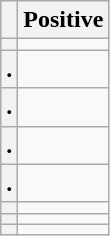<table class="wikitable">
<tr>
<th> </th>
<th>Positive</th>
</tr>
<tr>
<th></th>
<td></td>
</tr>
<tr>
<th>.</th>
<td></td>
</tr>
<tr>
<th>.</th>
<td></td>
</tr>
<tr>
<th>.</th>
<td></td>
</tr>
<tr>
<th>.</th>
<td></td>
</tr>
<tr>
<th></th>
<td></td>
</tr>
<tr>
<th></th>
<td></td>
</tr>
<tr>
<th></th>
<td></td>
</tr>
</table>
